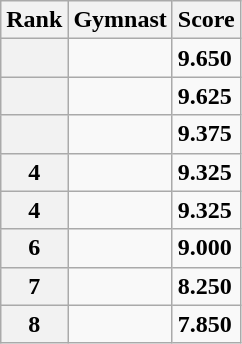<table class="wikitable sortable">
<tr>
<th scope="col">Rank</th>
<th scope="col">Gymnast</th>
<th scope="col">Score</th>
</tr>
<tr>
<th scope="row"></th>
<td></td>
<td><strong>9.650</strong></td>
</tr>
<tr>
<th scope="row"></th>
<td></td>
<td><strong>9.625</strong></td>
</tr>
<tr>
<th scope="row"></th>
<td></td>
<td><strong>9.375</strong></td>
</tr>
<tr>
<th scope="row">4</th>
<td></td>
<td><strong>9.325</strong></td>
</tr>
<tr>
<th scope="row">4</th>
<td></td>
<td><strong>9.325</strong></td>
</tr>
<tr>
<th scope="row">6</th>
<td></td>
<td><strong>9.000</strong></td>
</tr>
<tr>
<th scope="row">7</th>
<td></td>
<td><strong>8.250</strong></td>
</tr>
<tr>
<th scope="row">8</th>
<td></td>
<td><strong>7.850</strong></td>
</tr>
</table>
